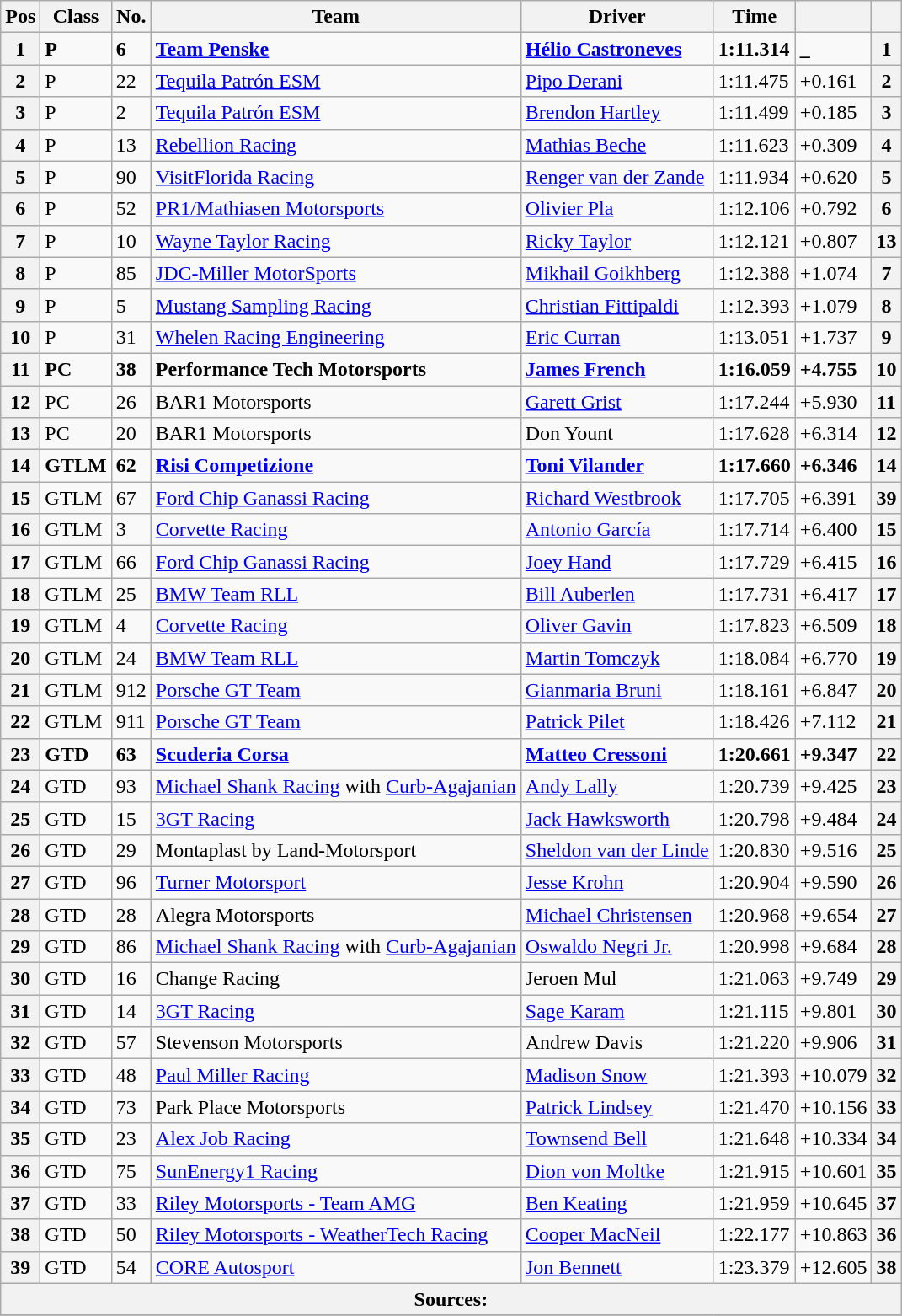<table class="wikitable">
<tr>
<th><strong>Pos</strong></th>
<th>Class</th>
<th>No.</th>
<th>Team</th>
<th>Driver</th>
<th>Time</th>
<th scope="col"></th>
<th scope="col"></th>
</tr>
<tr>
<th><strong>1</strong></th>
<td><strong>P</strong></td>
<td><strong>6</strong></td>
<td> <strong><a href='#'>Team Penske</a></strong></td>
<td> <strong><a href='#'>Hélio Castroneves</a></strong></td>
<td><strong>1:11.314</strong></td>
<td><strong>_</strong></td>
<th>1</th>
</tr>
<tr>
<th>2</th>
<td>P</td>
<td>22</td>
<td> <a href='#'>Tequila Patrón ESM</a></td>
<td> <a href='#'>Pipo Derani</a></td>
<td>1:11.475</td>
<td>+0.161</td>
<th>2</th>
</tr>
<tr>
<th>3</th>
<td>P</td>
<td>2</td>
<td> <a href='#'>Tequila Patrón ESM</a></td>
<td> <a href='#'>Brendon Hartley</a></td>
<td>1:11.499</td>
<td>+0.185</td>
<th>3</th>
</tr>
<tr>
<th>4</th>
<td>P</td>
<td>13</td>
<td> <a href='#'>Rebellion Racing</a></td>
<td> <a href='#'>Mathias Beche</a></td>
<td>1:11.623</td>
<td>+0.309</td>
<th>4</th>
</tr>
<tr>
<th>5</th>
<td>P</td>
<td>90</td>
<td> <a href='#'>VisitFlorida Racing</a></td>
<td> <a href='#'>Renger van der Zande</a></td>
<td>1:11.934</td>
<td>+0.620</td>
<th>5</th>
</tr>
<tr>
<th>6</th>
<td>P</td>
<td>52</td>
<td> <a href='#'>PR1/Mathiasen Motorsports</a></td>
<td> <a href='#'>Olivier Pla</a></td>
<td>1:12.106</td>
<td>+0.792</td>
<th>6</th>
</tr>
<tr>
<th>7</th>
<td>P</td>
<td>10</td>
<td> <a href='#'>Wayne Taylor Racing</a></td>
<td> <a href='#'>Ricky Taylor</a></td>
<td>1:12.121</td>
<td>+0.807</td>
<th>13</th>
</tr>
<tr>
<th>8</th>
<td>P</td>
<td>85</td>
<td> <a href='#'>JDC-Miller MotorSports</a></td>
<td> <a href='#'>Mikhail Goikhberg</a></td>
<td>1:12.388</td>
<td>+1.074</td>
<th>7</th>
</tr>
<tr>
<th>9</th>
<td>P</td>
<td>5</td>
<td> <a href='#'>Mustang Sampling Racing</a></td>
<td> <a href='#'>Christian Fittipaldi</a></td>
<td>1:12.393</td>
<td>+1.079</td>
<th>8</th>
</tr>
<tr>
<th>10</th>
<td>P</td>
<td>31</td>
<td> <a href='#'>Whelen Racing Engineering</a></td>
<td> <a href='#'>Eric Curran</a></td>
<td>1:13.051</td>
<td>+1.737</td>
<th>9</th>
</tr>
<tr>
<th><strong>11</strong></th>
<td><strong>PC</strong></td>
<td><strong>38</strong></td>
<td> <strong>Performance Tech Motorsports</strong></td>
<td> <strong><a href='#'>James French</a></strong></td>
<td><strong>1:16.059</strong></td>
<td><strong>+4.755</strong></td>
<th>10</th>
</tr>
<tr>
<th>12</th>
<td>PC</td>
<td>26</td>
<td> BAR1 Motorsports</td>
<td> <a href='#'>Garett Grist</a></td>
<td>1:17.244</td>
<td>+5.930</td>
<th>11</th>
</tr>
<tr>
<th>13</th>
<td>PC</td>
<td>20</td>
<td> BAR1 Motorsports</td>
<td> Don Yount</td>
<td>1:17.628</td>
<td>+6.314</td>
<th>12</th>
</tr>
<tr>
<th><strong>14</strong></th>
<td><strong>GTLM</strong></td>
<td><strong>62</strong></td>
<td> <strong><a href='#'>Risi Competizione</a></strong></td>
<td> <strong><a href='#'>Toni Vilander</a></strong></td>
<td><strong>1:17.660</strong></td>
<td><strong>+6.346</strong></td>
<th>14</th>
</tr>
<tr>
<th>15</th>
<td>GTLM</td>
<td>67</td>
<td> <a href='#'>Ford Chip Ganassi Racing</a></td>
<td> <a href='#'>Richard Westbrook</a></td>
<td>1:17.705</td>
<td>+6.391</td>
<th>39</th>
</tr>
<tr>
<th>16</th>
<td>GTLM</td>
<td>3</td>
<td> <a href='#'>Corvette Racing</a></td>
<td> <a href='#'>Antonio García</a></td>
<td>1:17.714</td>
<td>+6.400</td>
<th>15</th>
</tr>
<tr>
<th>17</th>
<td>GTLM</td>
<td>66</td>
<td> <a href='#'>Ford Chip Ganassi Racing</a></td>
<td> <a href='#'>Joey Hand</a></td>
<td>1:17.729</td>
<td>+6.415</td>
<th>16</th>
</tr>
<tr>
<th>18</th>
<td>GTLM</td>
<td>25</td>
<td> <a href='#'>BMW Team RLL</a></td>
<td> <a href='#'>Bill Auberlen</a></td>
<td>1:17.731</td>
<td>+6.417</td>
<th>17</th>
</tr>
<tr>
<th>19</th>
<td>GTLM</td>
<td>4</td>
<td> <a href='#'>Corvette Racing</a></td>
<td> <a href='#'>Oliver Gavin</a></td>
<td>1:17.823</td>
<td>+6.509</td>
<th>18</th>
</tr>
<tr>
<th>20</th>
<td>GTLM</td>
<td>24</td>
<td> <a href='#'>BMW Team RLL</a></td>
<td> <a href='#'>Martin Tomczyk</a></td>
<td>1:18.084</td>
<td>+6.770</td>
<th>19</th>
</tr>
<tr>
<th>21</th>
<td>GTLM</td>
<td>912</td>
<td> <a href='#'>Porsche GT Team</a></td>
<td> <a href='#'>Gianmaria Bruni</a></td>
<td>1:18.161</td>
<td>+6.847</td>
<th>20</th>
</tr>
<tr>
<th>22</th>
<td>GTLM</td>
<td>911</td>
<td> <a href='#'>Porsche GT Team</a></td>
<td> <a href='#'>Patrick Pilet</a></td>
<td>1:18.426</td>
<td>+7.112</td>
<th>21</th>
</tr>
<tr>
<th><strong>23</strong></th>
<td><strong>GTD</strong></td>
<td><strong>63</strong></td>
<td> <strong><a href='#'>Scuderia Corsa</a></strong></td>
<td> <strong><a href='#'>Matteo Cressoni</a></strong></td>
<td><strong>1:20.661</strong></td>
<td><strong>+9.347</strong></td>
<th>22</th>
</tr>
<tr>
<th>24</th>
<td>GTD</td>
<td>93</td>
<td> <a href='#'>Michael Shank Racing</a> with <a href='#'>Curb-Agajanian</a></td>
<td> <a href='#'>Andy Lally</a></td>
<td>1:20.739</td>
<td>+9.425</td>
<th>23</th>
</tr>
<tr>
<th>25</th>
<td>GTD</td>
<td>15</td>
<td> <a href='#'>3GT Racing</a></td>
<td> <a href='#'>Jack Hawksworth</a></td>
<td>1:20.798</td>
<td>+9.484</td>
<th>24</th>
</tr>
<tr>
<th>26</th>
<td>GTD</td>
<td>29</td>
<td> Montaplast by Land-Motorsport</td>
<td> <a href='#'>Sheldon van der Linde</a></td>
<td>1:20.830</td>
<td>+9.516</td>
<th>25</th>
</tr>
<tr>
<th>27</th>
<td>GTD</td>
<td>96</td>
<td> <a href='#'>Turner Motorsport</a></td>
<td> <a href='#'>Jesse Krohn</a></td>
<td>1:20.904</td>
<td>+9.590</td>
<th>26</th>
</tr>
<tr>
<th>28</th>
<td>GTD</td>
<td>28</td>
<td> Alegra Motorsports</td>
<td> <a href='#'>Michael Christensen</a></td>
<td>1:20.968</td>
<td>+9.654</td>
<th>27</th>
</tr>
<tr>
<th>29</th>
<td>GTD</td>
<td>86</td>
<td> <a href='#'>Michael Shank Racing</a> with <a href='#'>Curb-Agajanian</a></td>
<td> <a href='#'>Oswaldo Negri Jr.</a></td>
<td>1:20.998</td>
<td>+9.684</td>
<th>28</th>
</tr>
<tr>
<th>30</th>
<td>GTD</td>
<td>16</td>
<td> Change Racing</td>
<td> Jeroen Mul</td>
<td>1:21.063</td>
<td>+9.749</td>
<th>29</th>
</tr>
<tr>
<th>31</th>
<td>GTD</td>
<td>14</td>
<td> <a href='#'>3GT Racing</a></td>
<td> <a href='#'>Sage Karam</a></td>
<td>1:21.115</td>
<td>+9.801</td>
<th>30</th>
</tr>
<tr>
<th>32</th>
<td>GTD</td>
<td>57</td>
<td> Stevenson Motorsports</td>
<td> Andrew Davis</td>
<td>1:21.220</td>
<td>+9.906</td>
<th>31</th>
</tr>
<tr>
<th>33</th>
<td>GTD</td>
<td>48</td>
<td> <a href='#'>Paul Miller Racing</a></td>
<td> <a href='#'>Madison Snow</a></td>
<td>1:21.393</td>
<td>+10.079</td>
<th>32</th>
</tr>
<tr>
<th>34</th>
<td>GTD</td>
<td>73</td>
<td> Park Place Motorsports</td>
<td> <a href='#'>Patrick Lindsey</a></td>
<td>1:21.470</td>
<td>+10.156</td>
<th>33</th>
</tr>
<tr>
<th>35</th>
<td>GTD</td>
<td>23</td>
<td> <a href='#'>Alex Job Racing</a></td>
<td> <a href='#'>Townsend Bell</a></td>
<td>1:21.648</td>
<td>+10.334</td>
<th>34</th>
</tr>
<tr>
<th>36</th>
<td>GTD</td>
<td>75</td>
<td> <a href='#'>SunEnergy1 Racing</a></td>
<td> <a href='#'>Dion von Moltke</a></td>
<td>1:21.915</td>
<td>+10.601</td>
<th>35</th>
</tr>
<tr>
<th>37</th>
<td>GTD</td>
<td>33</td>
<td> <a href='#'>Riley Motorsports - Team AMG</a></td>
<td> <a href='#'>Ben Keating</a></td>
<td>1:21.959</td>
<td>+10.645</td>
<th>37</th>
</tr>
<tr>
<th>38</th>
<td>GTD</td>
<td>50</td>
<td> <a href='#'>Riley Motorsports - WeatherTech Racing</a></td>
<td> <a href='#'>Cooper MacNeil</a></td>
<td>1:22.177</td>
<td>+10.863</td>
<th>36</th>
</tr>
<tr>
<th>39</th>
<td>GTD</td>
<td>54</td>
<td> <a href='#'>CORE Autosport</a></td>
<td> <a href='#'>Jon Bennett</a></td>
<td>1:23.379</td>
<td>+12.605</td>
<th>38</th>
</tr>
<tr>
<th colspan="8">Sources:</th>
</tr>
<tr>
</tr>
</table>
